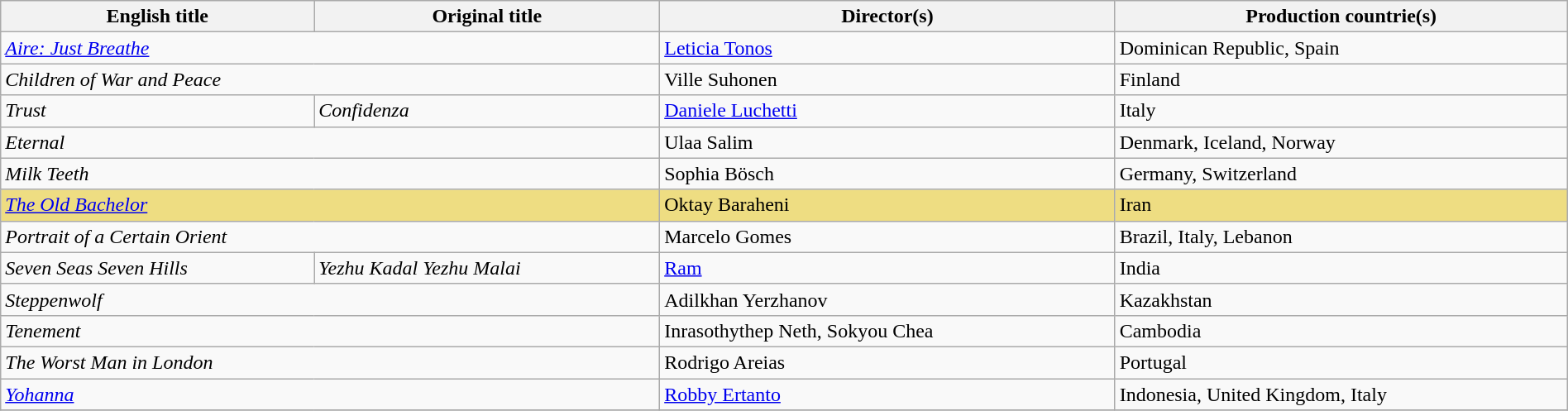<table class="sortable wikitable" style="width:100%; margin-bottom:4px" cellpadding="5">
<tr>
<th scope="col">English title</th>
<th scope="col">Original title</th>
<th scope="col">Director(s)</th>
<th scope="col">Production countrie(s)</th>
</tr>
<tr>
<td colspan="2"><em><a href='#'>Aire: Just Breathe</a></em></td>
<td><a href='#'>Leticia Tonos</a></td>
<td>Dominican Republic, Spain</td>
</tr>
<tr>
<td colspan="2"><em>Children of War and Peace</em></td>
<td>Ville Suhonen</td>
<td>Finland</td>
</tr>
<tr>
<td><em>Trust</em></td>
<td><em>Confidenza</em></td>
<td><a href='#'>Daniele Luchetti</a></td>
<td>Italy</td>
</tr>
<tr>
<td colspan="2"><em>Eternal</em></td>
<td>Ulaa Salim</td>
<td>Denmark, Iceland, Norway</td>
</tr>
<tr>
<td colspan="2"><em>Milk Teeth</em></td>
<td>Sophia Bösch</td>
<td>Germany, Switzerland</td>
</tr>
<tr style="background:#eedd82">
<td colspan="2"><em><a href='#'>The Old Bachelor</a></em></td>
<td>Oktay Baraheni</td>
<td>Iran</td>
</tr>
<tr>
<td colspan="2"><em>Portrait of a Certain Orient</em></td>
<td>Marcelo Gomes</td>
<td>Brazil, Italy, Lebanon</td>
</tr>
<tr>
<td><em>Seven Seas Seven Hills</em></td>
<td><em>Yezhu Kadal Yezhu Malai</em></td>
<td><a href='#'>Ram</a></td>
<td>India</td>
</tr>
<tr>
<td colspan="2"><em>Steppenwolf</em></td>
<td>Adilkhan Yerzhanov</td>
<td>Kazakhstan</td>
</tr>
<tr>
<td colspan="2"><em>Tenement</em></td>
<td>Inrasothythep Neth, Sokyou Chea</td>
<td>Cambodia</td>
</tr>
<tr>
<td colspan="2"><em>The Worst Man in London</em></td>
<td>Rodrigo Areias</td>
<td>Portugal</td>
</tr>
<tr>
<td colspan="2"><em><a href='#'>Yohanna</a></em></td>
<td><a href='#'>Robby Ertanto</a></td>
<td>Indonesia, United Kingdom, Italy</td>
</tr>
<tr>
</tr>
</table>
